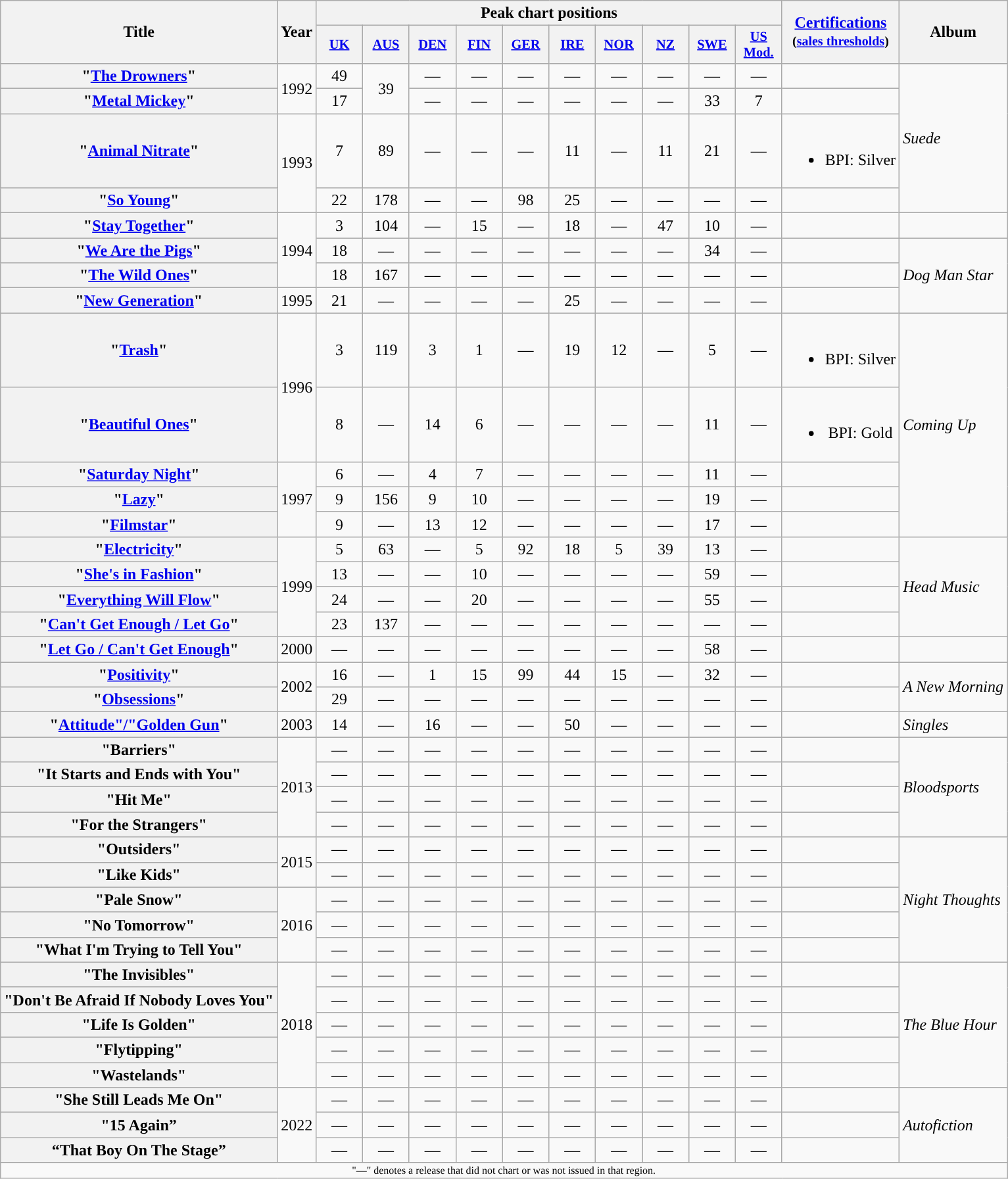<table class="wikitable plainrowheaders" style="text-align:center;">
<tr>
<th scope="col" rowspan="2">Title</th>
<th scope="col" rowspan="2">Year</th>
<th scope="col" colspan="10">Peak chart positions</th>
<th rowspan="2"><a href='#'>Certifications</a><br><small>(<a href='#'>sales thresholds</a>)</small></th>
<th scope="col" rowspan="2">Album</th>
</tr>
<tr>
<th style="width:3em;font-size:85%"><a href='#'>UK</a><br></th>
<th style="width:3em;font-size:85%"><a href='#'>AUS</a><br></th>
<th style="width:3em;font-size:85%"><a href='#'>DEN</a><br></th>
<th style="width:3em;font-size:85%"><a href='#'>FIN</a><br></th>
<th style="width:3em;font-size:85%"><a href='#'>GER</a><br></th>
<th style="width:3em;font-size:85%"><a href='#'>IRE</a><br></th>
<th style="width:3em;font-size:85%"><a href='#'>NOR</a><br></th>
<th style="width:3em;font-size:85%"><a href='#'>NZ</a><br></th>
<th style="width:3em;font-size:85%"><a href='#'>SWE</a><br></th>
<th style="width:3em;font-size:85%"><a href='#'>US<br>Mod.</a><br></th>
</tr>
<tr>
<th scope="row">"<a href='#'>The Drowners</a>"</th>
<td rowspan="2">1992</td>
<td>49</td>
<td rowspan="2">39</td>
<td>—</td>
<td>—</td>
<td>—</td>
<td>—</td>
<td>—</td>
<td>—</td>
<td>—</td>
<td>—</td>
<td></td>
<td align="left" rowspan="4"><em>Suede</em></td>
</tr>
<tr>
<th scope="row">"<a href='#'>Metal Mickey</a>"</th>
<td>17</td>
<td>—</td>
<td>—</td>
<td>—</td>
<td>—</td>
<td>—</td>
<td>—</td>
<td>33</td>
<td>7</td>
<td></td>
</tr>
<tr>
<th scope="row">"<a href='#'>Animal Nitrate</a>"</th>
<td rowspan="2">1993</td>
<td>7</td>
<td>89</td>
<td>—</td>
<td>—</td>
<td>—</td>
<td>11</td>
<td>—</td>
<td>11</td>
<td>21</td>
<td>—</td>
<td><br><ul><li>BPI: Silver</li></ul></td>
</tr>
<tr>
<th scope="row">"<a href='#'>So Young</a>"</th>
<td>22</td>
<td>178</td>
<td>—</td>
<td>—</td>
<td>98</td>
<td>25</td>
<td>—</td>
<td>—</td>
<td>—</td>
<td>—</td>
<td></td>
</tr>
<tr>
<th scope="row">"<a href='#'>Stay Together</a>"</th>
<td rowspan="3">1994</td>
<td>3</td>
<td>104</td>
<td>—</td>
<td>15</td>
<td>—</td>
<td>18</td>
<td>—</td>
<td>47</td>
<td>10</td>
<td>—</td>
<td></td>
<td></td>
</tr>
<tr>
<th scope="row">"<a href='#'>We Are the Pigs</a>"</th>
<td>18</td>
<td>—</td>
<td>—</td>
<td>—</td>
<td>—</td>
<td>—</td>
<td>—</td>
<td>—</td>
<td>34</td>
<td>—</td>
<td></td>
<td align="left" rowspan="3"><em>Dog Man Star</em></td>
</tr>
<tr>
<th scope="row">"<a href='#'>The Wild Ones</a>"</th>
<td>18</td>
<td>167</td>
<td>—</td>
<td>—</td>
<td>—</td>
<td>—</td>
<td>—</td>
<td>—</td>
<td>—</td>
<td>—</td>
<td></td>
</tr>
<tr>
<th scope="row">"<a href='#'>New Generation</a>"</th>
<td>1995</td>
<td>21</td>
<td>—</td>
<td>—</td>
<td>—</td>
<td>—</td>
<td>25</td>
<td>—</td>
<td>—</td>
<td>—</td>
<td>—</td>
<td></td>
</tr>
<tr>
<th scope="row">"<a href='#'>Trash</a>"</th>
<td rowspan="2">1996</td>
<td>3</td>
<td>119</td>
<td>3</td>
<td>1</td>
<td>—</td>
<td>19</td>
<td>12</td>
<td>—</td>
<td>5</td>
<td>—</td>
<td><br><ul><li>BPI: Silver</li></ul></td>
<td align="left" rowspan="5"><em>Coming Up</em></td>
</tr>
<tr>
<th scope="row">"<a href='#'>Beautiful Ones</a>"</th>
<td>8</td>
<td>—</td>
<td>14</td>
<td>6</td>
<td>—</td>
<td>—</td>
<td>—</td>
<td>—</td>
<td>11</td>
<td>—</td>
<td><br><ul><li>BPI: Gold</li></ul></td>
</tr>
<tr>
<th scope="row">"<a href='#'>Saturday Night</a>"</th>
<td rowspan="3">1997</td>
<td>6</td>
<td>—</td>
<td>4</td>
<td>7</td>
<td>—</td>
<td>—</td>
<td>—</td>
<td>—</td>
<td>11</td>
<td>—</td>
<td></td>
</tr>
<tr>
<th scope="row">"<a href='#'>Lazy</a>"</th>
<td>9</td>
<td>156</td>
<td>9</td>
<td>10</td>
<td>—</td>
<td>—</td>
<td>—</td>
<td>—</td>
<td>19</td>
<td>—</td>
<td></td>
</tr>
<tr>
<th scope="row">"<a href='#'>Filmstar</a>"</th>
<td>9</td>
<td>—</td>
<td>13</td>
<td>12</td>
<td>—</td>
<td>—</td>
<td>—</td>
<td>—</td>
<td>17</td>
<td>—</td>
<td></td>
</tr>
<tr>
<th scope="row">"<a href='#'>Electricity</a>"</th>
<td rowspan="4">1999</td>
<td>5</td>
<td>63</td>
<td>—</td>
<td>5</td>
<td>92</td>
<td>18</td>
<td>5</td>
<td>39</td>
<td>13</td>
<td>—</td>
<td></td>
<td align="left" rowspan="4"><em>Head Music</em></td>
</tr>
<tr>
<th scope="row">"<a href='#'>She's in Fashion</a>"</th>
<td>13</td>
<td>—</td>
<td>—</td>
<td>10</td>
<td>—</td>
<td>—</td>
<td>—</td>
<td>—</td>
<td>59</td>
<td>—</td>
<td></td>
</tr>
<tr>
<th scope="row">"<a href='#'>Everything Will Flow</a>"</th>
<td>24</td>
<td>—</td>
<td>—</td>
<td>20</td>
<td>—</td>
<td>—</td>
<td>—</td>
<td>—</td>
<td>55</td>
<td>—</td>
<td></td>
</tr>
<tr>
<th scope="row">"<a href='#'>Can't Get Enough / Let Go</a>"</th>
<td>23</td>
<td>137</td>
<td>—</td>
<td>—</td>
<td>—</td>
<td>—</td>
<td>—</td>
<td>—</td>
<td>—</td>
<td>—</td>
<td></td>
</tr>
<tr>
<th scope="row">"<a href='#'>Let Go / Can't Get Enough</a>"</th>
<td>2000</td>
<td>—</td>
<td>—</td>
<td>—</td>
<td>—</td>
<td>—</td>
<td>—</td>
<td>—</td>
<td>—</td>
<td>58</td>
<td>—</td>
<td></td>
<td></td>
</tr>
<tr>
<th scope="row">"<a href='#'>Positivity</a>"</th>
<td rowspan="2">2002</td>
<td>16</td>
<td>—</td>
<td>1</td>
<td>15</td>
<td>99</td>
<td>44</td>
<td>15</td>
<td>—</td>
<td>32</td>
<td>—</td>
<td></td>
<td align="left" rowspan="2"><em>A New Morning</em></td>
</tr>
<tr>
<th scope="row">"<a href='#'>Obsessions</a>"</th>
<td>29</td>
<td>—</td>
<td>—</td>
<td>—</td>
<td>—</td>
<td>—</td>
<td>—</td>
<td>—</td>
<td>—</td>
<td>—</td>
<td></td>
</tr>
<tr>
<th scope="row">"<a href='#'>Attitude"/"Golden Gun</a>"</th>
<td>2003</td>
<td>14</td>
<td>—</td>
<td>16</td>
<td>—</td>
<td>—</td>
<td>50</td>
<td>—</td>
<td>—</td>
<td>—</td>
<td>—</td>
<td></td>
<td align="left"><em>Singles</em></td>
</tr>
<tr>
<th scope="row">"Barriers"</th>
<td rowspan="4">2013</td>
<td>—</td>
<td>—</td>
<td>—</td>
<td>—</td>
<td>—</td>
<td>—</td>
<td>—</td>
<td>—</td>
<td>—</td>
<td>—</td>
<td></td>
<td align="left" rowspan="4"><em>Bloodsports</em></td>
</tr>
<tr>
<th scope="row">"It Starts and Ends with You"</th>
<td>—</td>
<td>—</td>
<td>—</td>
<td>—</td>
<td>—</td>
<td>—</td>
<td>—</td>
<td>—</td>
<td>—</td>
<td>—</td>
<td></td>
</tr>
<tr>
<th scope="row">"Hit Me"</th>
<td>—</td>
<td>—</td>
<td>—</td>
<td>—</td>
<td>—</td>
<td>—</td>
<td>—</td>
<td>—</td>
<td>—</td>
<td>—</td>
<td></td>
</tr>
<tr>
<th scope="row">"For the Strangers"</th>
<td>—</td>
<td>—</td>
<td>—</td>
<td>—</td>
<td>—</td>
<td>—</td>
<td>—</td>
<td>—</td>
<td>—</td>
<td>—</td>
<td></td>
</tr>
<tr>
<th scope="row">"Outsiders"</th>
<td rowspan="2">2015</td>
<td>—</td>
<td>—</td>
<td>—</td>
<td>—</td>
<td>—</td>
<td>—</td>
<td>—</td>
<td>—</td>
<td>—</td>
<td>—</td>
<td></td>
<td align="left" rowspan="5"><em>Night Thoughts</em></td>
</tr>
<tr>
<th scope="row">"Like Kids"</th>
<td>—</td>
<td>—</td>
<td>—</td>
<td>—</td>
<td>—</td>
<td>—</td>
<td>—</td>
<td>—</td>
<td>—</td>
<td>—</td>
<td></td>
</tr>
<tr>
<th scope="row">"Pale Snow"</th>
<td rowspan="3">2016</td>
<td>—</td>
<td>—</td>
<td>—</td>
<td>—</td>
<td>—</td>
<td>—</td>
<td>—</td>
<td>—</td>
<td>—</td>
<td>—</td>
<td></td>
</tr>
<tr>
<th scope="row">"No Tomorrow"</th>
<td>—</td>
<td>—</td>
<td>—</td>
<td>—</td>
<td>—</td>
<td>—</td>
<td>—</td>
<td>—</td>
<td>—</td>
<td>—</td>
<td></td>
</tr>
<tr>
<th scope="row">"What I'm Trying to Tell You"</th>
<td>—</td>
<td>—</td>
<td>—</td>
<td>—</td>
<td>—</td>
<td>—</td>
<td>—</td>
<td>—</td>
<td>—</td>
<td>—</td>
<td></td>
</tr>
<tr>
<th scope="row">"The Invisibles"</th>
<td rowspan="5">2018</td>
<td>—</td>
<td>—</td>
<td>—</td>
<td>—</td>
<td>—</td>
<td>—</td>
<td>—</td>
<td>—</td>
<td>—</td>
<td>—</td>
<td></td>
<td align="left" rowspan="5"><em>The Blue Hour</em></td>
</tr>
<tr>
<th scope="row">"Don't Be Afraid If Nobody Loves You"</th>
<td>—</td>
<td>—</td>
<td>—</td>
<td>—</td>
<td>—</td>
<td>—</td>
<td>—</td>
<td>—</td>
<td>—</td>
<td>—</td>
<td></td>
</tr>
<tr>
<th scope="row">"Life Is Golden"</th>
<td>—</td>
<td>—</td>
<td>—</td>
<td>—</td>
<td>—</td>
<td>—</td>
<td>—</td>
<td>—</td>
<td>—</td>
<td>—</td>
<td></td>
</tr>
<tr>
<th scope="row">"Flytipping"</th>
<td>—</td>
<td>—</td>
<td>—</td>
<td>—</td>
<td>—</td>
<td>—</td>
<td>—</td>
<td>—</td>
<td>—</td>
<td>—</td>
<td></td>
</tr>
<tr>
<th scope="row">"Wastelands"</th>
<td>—</td>
<td>—</td>
<td>—</td>
<td>—</td>
<td>—</td>
<td>—</td>
<td>—</td>
<td>—</td>
<td>—</td>
<td>—</td>
<td></td>
</tr>
<tr>
<th scope="row">"She Still Leads Me On"</th>
<td rowspan="3”">2022</td>
<td>—</td>
<td>—</td>
<td>—</td>
<td>—</td>
<td>—</td>
<td>—</td>
<td>—</td>
<td>—</td>
<td>—</td>
<td>—</td>
<td></td>
<td align="left" rowspan="3”"><em>Autofiction</em></td>
</tr>
<tr>
<th scope="row">"15 Again”</th>
<td>—</td>
<td>—</td>
<td>—</td>
<td>—</td>
<td>—</td>
<td>—</td>
<td>—</td>
<td>—</td>
<td>—</td>
<td>—</td>
<td></td>
</tr>
<tr>
<th scope="row">“That Boy On The Stage”</th>
<td>—</td>
<td>—</td>
<td>—</td>
<td>—</td>
<td>—</td>
<td>—</td>
<td>—</td>
<td>—</td>
<td>—</td>
<td>—</td>
<td></td>
</tr>
<tr>
</tr>
<tr>
<td colspan="21" style="text-align:center; font-size:8pt;">"—" denotes a release that did not chart or was not issued in that region.</td>
</tr>
</table>
